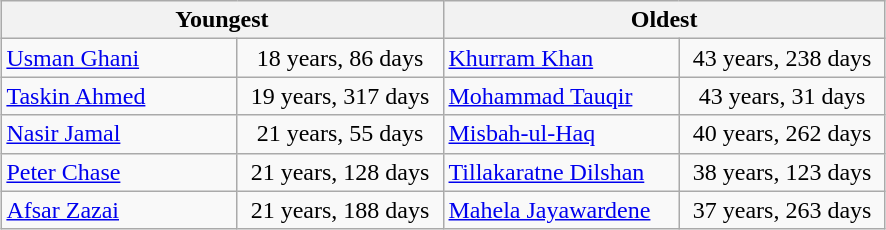<table class="wikitable" style="margin: 1em auto 1em auto;">
<tr>
<th colspan=2 align="center">Youngest</th>
<th colspan=2 align=center>Oldest</th>
</tr>
<tr>
<td width=150><a href='#'>Usman Ghani</a></td>
<td width=130 align=center>18 years, 86 days</td>
<td width=150><a href='#'>Khurram Khan</a></td>
<td width=130 align=center>43 years, 238 days</td>
</tr>
<tr>
<td width=150><a href='#'>Taskin Ahmed</a></td>
<td width=130 align=center>19 years, 317 days</td>
<td width=150><a href='#'>Mohammad Tauqir</a></td>
<td width=130 align=center>43 years, 31 days</td>
</tr>
<tr>
<td width=150><a href='#'>Nasir Jamal</a></td>
<td width=130 align=center>21 years, 55 days</td>
<td width=150><a href='#'>Misbah-ul-Haq</a></td>
<td width=130 align=center>40 years, 262 days</td>
</tr>
<tr>
<td width=150><a href='#'>Peter Chase</a></td>
<td width=130 align=center>21 years, 128 days</td>
<td width=150><a href='#'>Tillakaratne Dilshan</a></td>
<td width=130 align=center>38 years, 123 days</td>
</tr>
<tr>
<td width=150><a href='#'>Afsar Zazai</a></td>
<td width=130 align=center>21 years, 188 days</td>
<td width=150><a href='#'>Mahela Jayawardene</a></td>
<td width=130 align=center>37 years, 263 days</td>
</tr>
</table>
